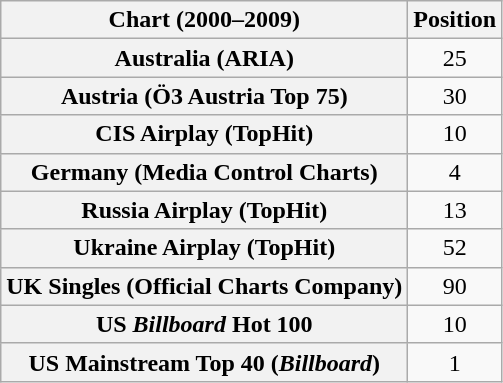<table class="wikitable sortable plainrowheaders" style="text-align:center">
<tr>
<th scope="col">Chart (2000–2009)</th>
<th scope="col">Position</th>
</tr>
<tr>
<th scope="row">Australia (ARIA)</th>
<td>25</td>
</tr>
<tr>
<th scope="row">Austria (Ö3 Austria Top 75)</th>
<td>30</td>
</tr>
<tr>
<th scope="row">CIS Airplay (TopHit)</th>
<td>10</td>
</tr>
<tr>
<th scope="row">Germany (Media Control Charts)</th>
<td>4</td>
</tr>
<tr>
<th scope="row">Russia Airplay (TopHit)</th>
<td>13</td>
</tr>
<tr>
<th scope="row">Ukraine Airplay (TopHit)</th>
<td>52</td>
</tr>
<tr>
<th scope="row">UK Singles (Official Charts Company)</th>
<td>90</td>
</tr>
<tr>
<th scope="row">US <em>Billboard</em> Hot 100</th>
<td>10</td>
</tr>
<tr>
<th scope="row">US Mainstream Top 40 (<em>Billboard</em>)</th>
<td>1</td>
</tr>
</table>
